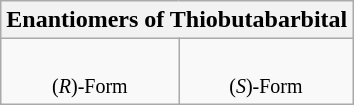<table class="wikitable" style="text-align:center">
<tr class="hintergrundfarbe6">
<th colspan="2">Enantiomers of Thiobutabarbital</th>
</tr>
<tr>
<td><br><small> (<em>R</em>)-Form</small></td>
<td><br><small> (<em>S</em>)-Form</small></td>
</tr>
</table>
